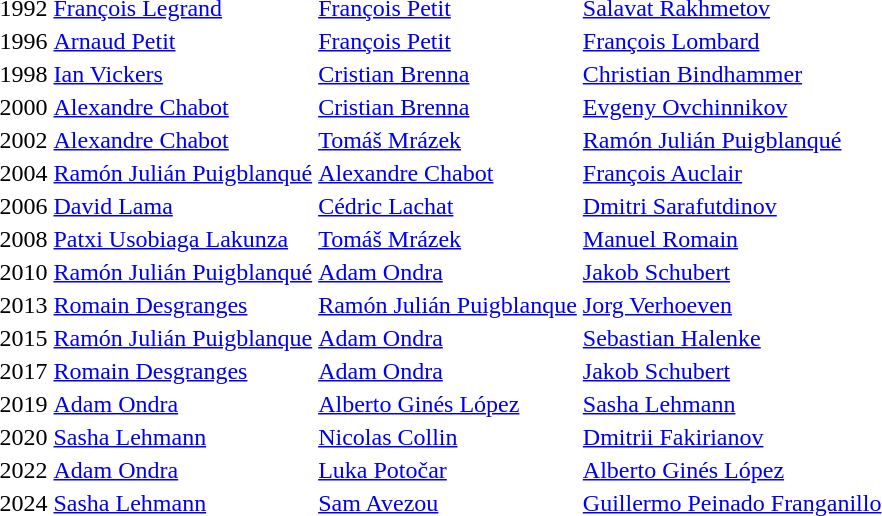<table>
<tr>
<td align="center">1992</td>
<td> <a href='#'>François Legrand</a></td>
<td> <a href='#'>François Petit</a></td>
<td> <a href='#'>Salavat Rakhmetov</a></td>
</tr>
<tr>
<td align="center">1996</td>
<td> <a href='#'>Arnaud Petit</a></td>
<td> <a href='#'>François Petit</a></td>
<td> <a href='#'>François Lombard</a></td>
</tr>
<tr>
<td align="center">1998</td>
<td> <a href='#'>Ian Vickers</a></td>
<td> <a href='#'>Cristian Brenna</a></td>
<td> <a href='#'>Christian Bindhammer</a></td>
</tr>
<tr>
<td align="center">2000</td>
<td> <a href='#'>Alexandre Chabot</a></td>
<td> <a href='#'>Cristian Brenna</a></td>
<td> <a href='#'>Evgeny Ovchinnikov</a></td>
</tr>
<tr>
<td align="center">2002</td>
<td> <a href='#'>Alexandre Chabot</a></td>
<td> <a href='#'>Tomáš Mrázek</a></td>
<td> <a href='#'>Ramón Julián Puigblanqué</a></td>
</tr>
<tr>
<td align="center">2004</td>
<td> <a href='#'>Ramón Julián Puigblanqué</a></td>
<td> <a href='#'>Alexandre Chabot</a></td>
<td> <a href='#'>François Auclair</a></td>
</tr>
<tr>
<td align="center">2006</td>
<td> <a href='#'>David Lama</a></td>
<td> <a href='#'>Cédric Lachat</a></td>
<td> <a href='#'>Dmitri Sarafutdinov</a></td>
</tr>
<tr>
<td align="center">2008</td>
<td> <a href='#'>Patxi Usobiaga Lakunza</a></td>
<td> <a href='#'>Tomáš Mrázek</a></td>
<td> <a href='#'>Manuel Romain</a></td>
</tr>
<tr>
<td align="center">2010</td>
<td> <a href='#'>Ramón Julián Puigblanqué</a></td>
<td> <a href='#'>Adam Ondra</a></td>
<td> <a href='#'>Jakob Schubert</a></td>
</tr>
<tr>
<td align="center">2013</td>
<td> <a href='#'>Romain Desgranges</a></td>
<td> <a href='#'>Ramón Julián Puigblanque</a></td>
<td> <a href='#'>Jorg Verhoeven</a></td>
</tr>
<tr>
<td align="center">2015</td>
<td> <a href='#'>Ramón Julián Puigblanque</a></td>
<td> <a href='#'>Adam Ondra</a></td>
<td> <a href='#'>Sebastian Halenke</a></td>
</tr>
<tr>
<td align="center">2017</td>
<td> <a href='#'>Romain Desgranges</a></td>
<td> <a href='#'>Adam Ondra</a></td>
<td> <a href='#'>Jakob Schubert</a></td>
</tr>
<tr>
<td align="center">2019</td>
<td> <a href='#'>Adam Ondra</a></td>
<td> <a href='#'>Alberto Ginés López</a></td>
<td> <a href='#'>Sasha Lehmann</a></td>
</tr>
<tr>
<td align="center">2020</td>
<td> <a href='#'>Sasha Lehmann</a></td>
<td> <a href='#'>Nicolas Collin</a></td>
<td> <a href='#'>Dmitrii Fakirianov</a></td>
</tr>
<tr>
<td align="center">2022</td>
<td> <a href='#'>Adam Ondra</a></td>
<td> <a href='#'>Luka Potočar</a></td>
<td> <a href='#'>Alberto Ginés López</a></td>
</tr>
<tr>
<td align="center">2024</td>
<td> <a href='#'>Sasha Lehmann</a></td>
<td> <a href='#'>Sam Avezou</a></td>
<td> <a href='#'>Guillermo Peinado Franganillo</a></td>
</tr>
</table>
